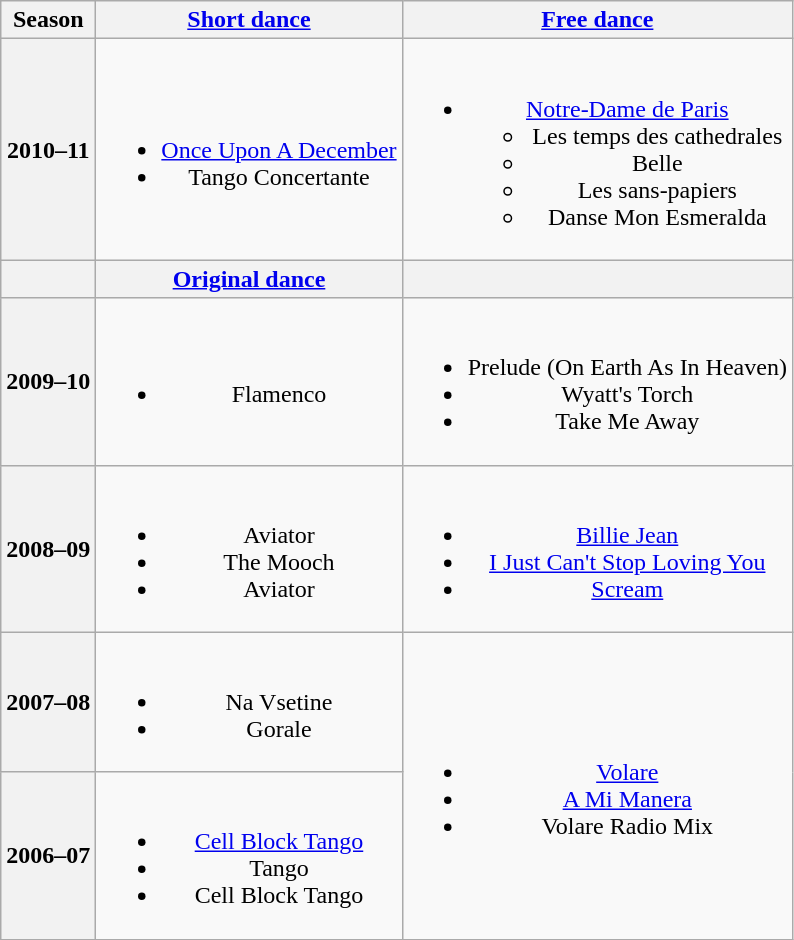<table class="wikitable" style="text-align:center">
<tr>
<th>Season</th>
<th><a href='#'>Short dance</a></th>
<th><a href='#'>Free dance</a></th>
</tr>
<tr>
<th>2010–11 <br> </th>
<td><br><ul><li><a href='#'>Once Upon A December</a> <br></li><li>Tango Concertante <br></li></ul></td>
<td><br><ul><li><a href='#'>Notre-Dame de Paris</a> <br><ul><li>Les temps des cathedrales</li><li>Belle</li><li>Les sans-papiers</li><li>Danse Mon Esmeralda</li></ul></li></ul></td>
</tr>
<tr>
<th></th>
<th><a href='#'>Original dance</a></th>
<th></th>
</tr>
<tr>
<th>2009–10 <br> </th>
<td><br><ul><li>Flamenco</li></ul></td>
<td><br><ul><li>Prelude (On Earth As In Heaven) <br></li><li>Wyatt's Torch <br></li><li>Take Me Away <br></li></ul></td>
</tr>
<tr>
<th>2008–09 <br> </th>
<td><br><ul><li> Aviator</li><li>The Mooch</li><li> Aviator</li></ul></td>
<td><br><ul><li><a href='#'>Billie Jean</a> <br></li><li><a href='#'>I Just Can't Stop Loving You</a> <br></li><li><a href='#'>Scream</a> <br></li></ul></td>
</tr>
<tr>
<th>2007–08 <br> </th>
<td><br><ul><li>Na Vsetine <br></li><li>Gorale <br></li></ul></td>
<td rowspan=2><br><ul><li><a href='#'>Volare</a> <br></li><li><a href='#'>A Mi Manera</a> <br></li><li>Volare Radio Mix <br></li></ul></td>
</tr>
<tr>
<th>2006–07 <br> </th>
<td><br><ul><li><a href='#'>Cell Block Tango</a> <br></li><li>Tango <br></li><li>Cell Block Tango <br></li></ul></td>
</tr>
</table>
